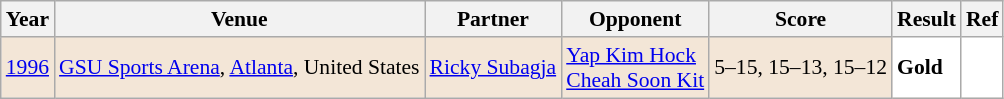<table class="sortable wikitable" style="font-size: 90%;">
<tr>
<th>Year</th>
<th>Venue</th>
<th>Partner</th>
<th>Opponent</th>
<th>Score</th>
<th>Result</th>
<th>Ref</th>
</tr>
<tr style="background:#F3E6D7">
<td align="center"><a href='#'>1996</a></td>
<td align="left"><a href='#'>GSU Sports Arena</a>, <a href='#'>Atlanta</a>, United States</td>
<td align="left"> <a href='#'>Ricky Subagja</a></td>
<td align="left"> <a href='#'>Yap Kim Hock</a> <br>  <a href='#'>Cheah Soon Kit</a></td>
<td align="left">5–15, 15–13, 15–12</td>
<td style="text-align:left; background:white"> <strong>Gold</strong></td>
<td style="text-align:center; background:white"></td>
</tr>
</table>
